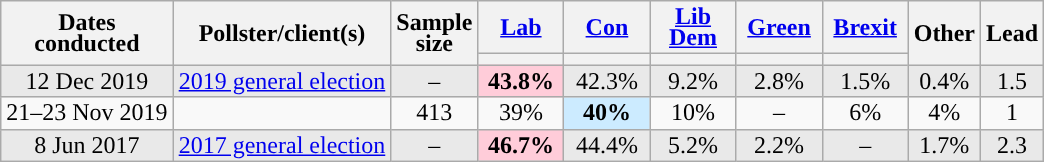<table class="wikitable sortable mw-datatable" style="text-align:center;line-height:14px;">
<tr>
<th rowspan="2">Dates<br>conducted</th>
<th rowspan="2">Pollster/client(s)</th>
<th rowspan="2" data-sort-type="number">Sample<br>size</th>
<th class="unsortable" style="width:50px;"><a href='#'>Lab</a></th>
<th class="unsortable" style="width:50px;"><a href='#'>Con</a></th>
<th class="unsortable" style="width:50px;"><a href='#'>Lib Dem</a></th>
<th class="unsortable" style="width:50px;"><a href='#'>Green</a></th>
<th class="unsortable" style="width:50px;"><a href='#'>Brexit</a></th>
<th rowspan="2" class="unsortable">Other</th>
<th rowspan="2" data-sort-type="number">Lead</th>
</tr>
<tr>
<th data-sort-type="number" style="background:"></th>
<th data-sort-type="number" style="background:"></th>
<th data-sort-type="number" style="background:"></th>
<th data-sort-type="number" style="background:"></th>
<th data-sort-type="number" style="background:"></th>
</tr>
<tr style="background:#E9E9E9;">
<td data-sort-value="2017-06-08">12 Dec 2019</td>
<td><a href='#'>2019 general election</a></td>
<td>–</td>
<td style="background:#FFCCD9;"><strong>43.8%</strong></td>
<td>42.3%</td>
<td>9.2%</td>
<td>2.8%</td>
<td>1.5%</td>
<td>0.4% </td>
<td style="background:">1.5</td>
</tr>
<tr>
<td data-sort-value="2019-11-28">21–23 Nov 2019</td>
<td></td>
<td>413</td>
<td>39%</td>
<td style="background:#CCEBFF;"><strong>40%</strong></td>
<td>10%</td>
<td>–</td>
<td>6%</td>
<td>4%</td>
<td style="background:">1</td>
</tr>
<tr style="background:#E9E9E9;">
<td data-sort-value="2017-06-08">8 Jun 2017</td>
<td><a href='#'>2017 general election</a></td>
<td>–</td>
<td style="background:#FFCCD9;"><strong>46.7%</strong></td>
<td>44.4%</td>
<td>5.2%</td>
<td>2.2%</td>
<td>–</td>
<td>1.7% </td>
<td style="background:">2.3</td>
</tr>
</table>
